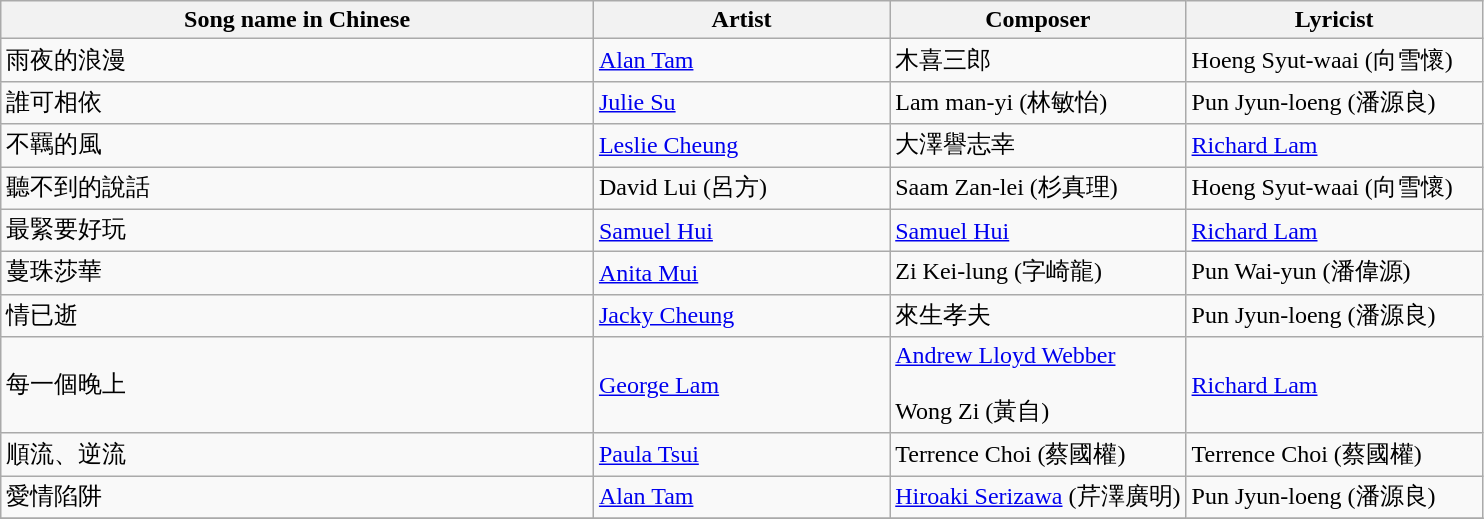<table class="wikitable">
<tr>
<th width=40%>Song name in Chinese</th>
<th width=20%>Artist</th>
<th width=20%>Composer</th>
<th width=20%>Lyricist</th>
</tr>
<tr>
<td>雨夜的浪漫</td>
<td><a href='#'>Alan Tam</a></td>
<td>木喜三郎</td>
<td>Hoeng Syut-waai (向雪懷)</td>
</tr>
<tr>
<td>誰可相依</td>
<td><a href='#'>Julie Su</a></td>
<td>Lam man-yi (林敏怡)</td>
<td>Pun Jyun-loeng (潘源良)</td>
</tr>
<tr>
<td>不羈的風</td>
<td><a href='#'>Leslie Cheung</a></td>
<td>大澤譽志幸</td>
<td><a href='#'>Richard Lam</a></td>
</tr>
<tr>
<td>聽不到的說話</td>
<td>David Lui (呂方)</td>
<td>Saam Zan-lei (杉真理)</td>
<td>Hoeng Syut-waai (向雪懷)</td>
</tr>
<tr>
<td>最緊要好玩</td>
<td><a href='#'>Samuel Hui</a></td>
<td><a href='#'>Samuel Hui</a></td>
<td><a href='#'>Richard Lam</a></td>
</tr>
<tr>
<td>蔓珠莎華</td>
<td><a href='#'>Anita Mui</a></td>
<td>Zi Kei-lung (字崎龍)</td>
<td>Pun Wai-yun (潘偉源)</td>
</tr>
<tr>
<td>情已逝</td>
<td><a href='#'>Jacky Cheung</a></td>
<td>來生孝夫</td>
<td>Pun Jyun-loeng (潘源良)</td>
</tr>
<tr>
<td>每一個晚上</td>
<td><a href='#'>George Lam</a></td>
<td><a href='#'>Andrew Lloyd Webber</a><br><br>Wong Zi (黃自)</td>
<td><a href='#'>Richard Lam</a></td>
</tr>
<tr>
<td>順流、逆流</td>
<td><a href='#'>Paula Tsui</a></td>
<td>Terrence Choi (蔡國權)</td>
<td>Terrence Choi (蔡國權)</td>
</tr>
<tr>
<td>愛情陷阱</td>
<td><a href='#'>Alan Tam</a></td>
<td><a href='#'>Hiroaki Serizawa</a> (芹澤廣明)</td>
<td>Pun Jyun-loeng (潘源良)</td>
</tr>
<tr>
</tr>
</table>
